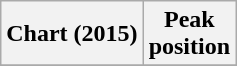<table class="wikitable sortable plainrowheaders">
<tr>
<th>Chart (2015)</th>
<th>Peak<br>position</th>
</tr>
<tr>
</tr>
</table>
